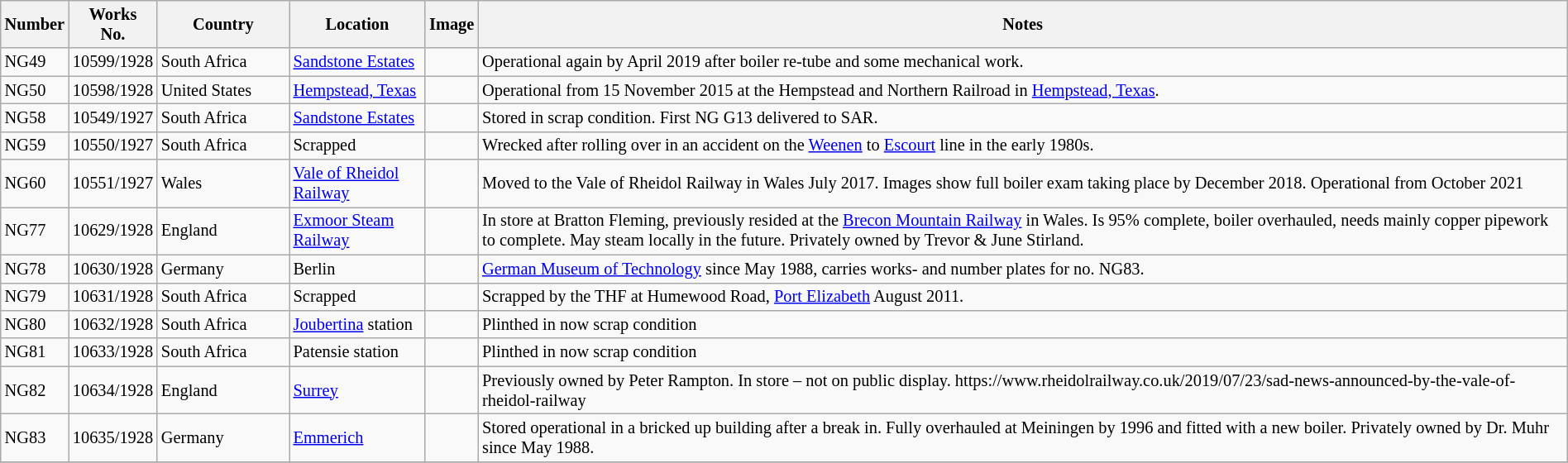<table class="wikitable collapsible sortable" style="margin:0.5em auto; font-size:85%;">
<tr>
<th>Number</th>
<th>Works<br>No.</th>
<th Width ="100">Country<br></th>
<th>Location<br></th>
<th>Image</th>
<th class="unsortable">Notes</th>
</tr>
<tr>
<td>NG49</td>
<td>10599/1928</td>
<td>South Africa</td>
<td><a href='#'>Sandstone Estates</a></td>
<td></td>
<td>Operational again by April 2019 after boiler re-tube and some mechanical work.</td>
</tr>
<tr>
<td>NG50</td>
<td>10598/1928</td>
<td>United States</td>
<td><a href='#'>Hempstead, Texas</a></td>
<td></td>
<td>Operational from 15 November 2015 at the Hempstead and Northern Railroad in <a href='#'>Hempstead, Texas</a>.</td>
</tr>
<tr>
<td>NG58</td>
<td>10549/1927</td>
<td>South Africa</td>
<td><a href='#'>Sandstone Estates</a></td>
<td></td>
<td>Stored in scrap condition. First NG G13 delivered to SAR.</td>
</tr>
<tr>
<td>NG59</td>
<td>10550/1927</td>
<td>South Africa</td>
<td>Scrapped</td>
<td></td>
<td>Wrecked after rolling over in an accident on the <a href='#'>Weenen</a> to <a href='#'>Escourt</a> line in the early 1980s.</td>
</tr>
<tr>
<td>NG60</td>
<td>10551/1927</td>
<td>Wales</td>
<td><a href='#'>Vale of Rheidol Railway</a></td>
<td></td>
<td>Moved to the Vale of Rheidol Railway in Wales July 2017. Images show full boiler exam taking place by December 2018. Operational from October 2021</td>
</tr>
<tr>
<td>NG77</td>
<td>10629/1928</td>
<td>England</td>
<td><a href='#'>Exmoor Steam Railway</a></td>
<td></td>
<td>In store at Bratton Fleming, previously resided at the <a href='#'>Brecon Mountain Railway</a> in Wales. Is 95% complete, boiler overhauled, needs mainly copper pipework to complete. May steam locally in the future. Privately owned by Trevor & June Stirland.</td>
</tr>
<tr>
<td>NG78</td>
<td>10630/1928</td>
<td>Germany</td>
<td>Berlin</td>
<td></td>
<td><a href='#'>German Museum of Technology</a> since May 1988, carries works- and number plates for no. NG83.</td>
</tr>
<tr>
<td>NG79</td>
<td>10631/1928</td>
<td>South Africa</td>
<td>Scrapped</td>
<td></td>
<td>Scrapped by the THF at Humewood Road, <a href='#'>Port Elizabeth</a> August 2011.</td>
</tr>
<tr>
<td>NG80</td>
<td>10632/1928</td>
<td>South Africa</td>
<td><a href='#'>Joubertina</a> station</td>
<td></td>
<td>Plinthed in now scrap condition</td>
</tr>
<tr>
<td>NG81</td>
<td>10633/1928</td>
<td>South Africa</td>
<td>Patensie station</td>
<td></td>
<td>Plinthed in now scrap condition</td>
</tr>
<tr>
<td>NG82</td>
<td>10634/1928</td>
<td>England</td>
<td><a href='#'>Surrey</a></td>
<td></td>
<td>Previously owned by Peter Rampton. In store – not on public display. https://www.rheidolrailway.co.uk/2019/07/23/sad-news-announced-by-the-vale-of-rheidol-railway</td>
</tr>
<tr>
<td>NG83</td>
<td>10635/1928</td>
<td>Germany</td>
<td><a href='#'>Emmerich</a></td>
<td></td>
<td>Stored operational in a bricked up building after a break in. Fully overhauled at Meiningen by 1996 and fitted with a new boiler. Privately owned by Dr. Muhr since May 1988.</td>
</tr>
<tr>
</tr>
</table>
